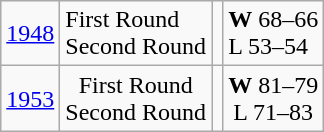<table class="wikitable">
<tr>
<td><a href='#'>1948</a></td>
<td>First Round<br>Second Round</td>
<td><br></td>
<td><strong>W</strong> 68–66<br>L 53–54</td>
</tr>
<tr align="center">
<td><a href='#'>1953</a></td>
<td>First Round<br>Second Round</td>
<td><br></td>
<td><strong>W</strong> 81–79<br>L 71–83</td>
</tr>
</table>
